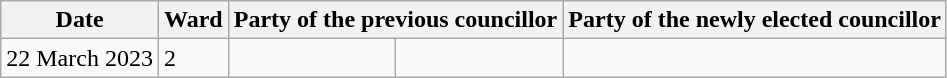<table class="wikitable">
<tr>
<th>Date</th>
<th>Ward</th>
<th colspan=2>Party of the previous councillor</th>
<th colspan=2>Party of the newly elected councillor</th>
</tr>
<tr>
<td>22 March 2023</td>
<td>2</td>
<td></td>
<td></td>
</tr>
</table>
